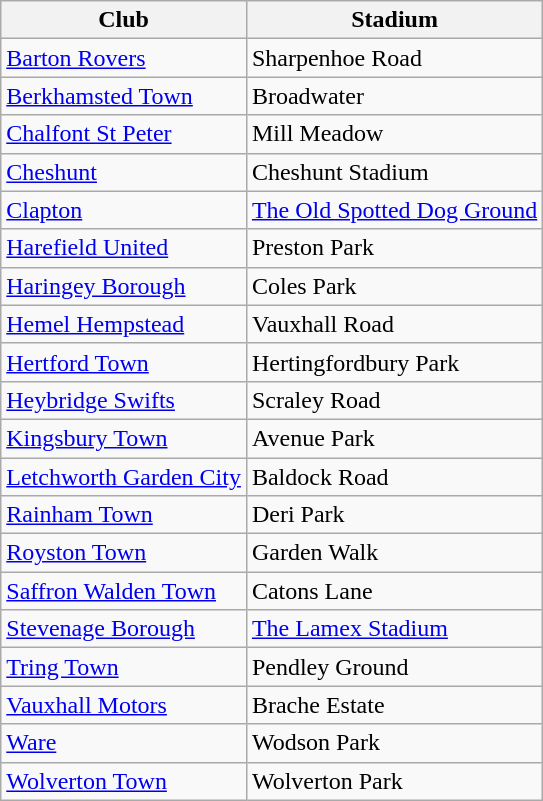<table class="wikitable sortable">
<tr>
<th>Club</th>
<th>Stadium</th>
</tr>
<tr>
<td><a href='#'>Barton Rovers</a></td>
<td>Sharpenhoe Road</td>
</tr>
<tr>
<td><a href='#'>Berkhamsted Town</a></td>
<td>Broadwater</td>
</tr>
<tr>
<td><a href='#'>Chalfont St Peter</a></td>
<td>Mill Meadow</td>
</tr>
<tr>
<td><a href='#'>Cheshunt</a></td>
<td>Cheshunt Stadium</td>
</tr>
<tr>
<td><a href='#'>Clapton</a></td>
<td><a href='#'>The Old Spotted Dog Ground</a></td>
</tr>
<tr>
<td><a href='#'>Harefield United</a></td>
<td>Preston Park</td>
</tr>
<tr>
<td><a href='#'>Haringey Borough</a></td>
<td>Coles Park</td>
</tr>
<tr>
<td><a href='#'>Hemel Hempstead</a></td>
<td>Vauxhall Road</td>
</tr>
<tr>
<td><a href='#'>Hertford Town</a></td>
<td>Hertingfordbury Park</td>
</tr>
<tr>
<td><a href='#'>Heybridge Swifts</a></td>
<td>Scraley Road</td>
</tr>
<tr>
<td><a href='#'>Kingsbury Town</a></td>
<td>Avenue Park</td>
</tr>
<tr>
<td><a href='#'>Letchworth Garden City</a></td>
<td>Baldock Road</td>
</tr>
<tr>
<td><a href='#'>Rainham Town</a></td>
<td>Deri Park</td>
</tr>
<tr>
<td><a href='#'>Royston Town</a></td>
<td>Garden Walk</td>
</tr>
<tr>
<td><a href='#'>Saffron Walden Town</a></td>
<td>Catons Lane</td>
</tr>
<tr>
<td><a href='#'>Stevenage Borough</a></td>
<td><a href='#'>The Lamex Stadium</a></td>
</tr>
<tr>
<td><a href='#'>Tring Town</a></td>
<td>Pendley Ground</td>
</tr>
<tr>
<td><a href='#'>Vauxhall Motors</a></td>
<td>Brache Estate</td>
</tr>
<tr>
<td><a href='#'>Ware</a></td>
<td>Wodson Park</td>
</tr>
<tr>
<td><a href='#'>Wolverton Town</a></td>
<td>Wolverton Park</td>
</tr>
</table>
